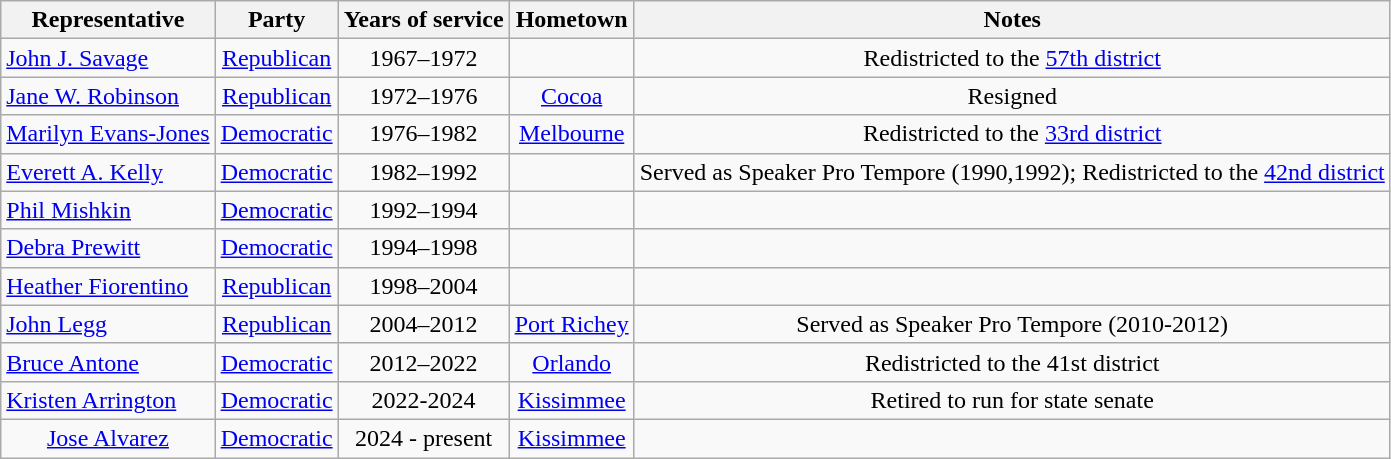<table class=wikitable style="text-align:center">
<tr>
<th>Representative</th>
<th>Party</th>
<th>Years of service</th>
<th>Hometown</th>
<th>Notes</th>
</tr>
<tr>
<td align=left nowrap><a href='#'>John J. Savage</a></td>
<td><a href='#'>Republican</a></td>
<td>1967–1972</td>
<td></td>
<td>Redistricted to the <a href='#'>57th district</a></td>
</tr>
<tr>
<td align=left nowrap><a href='#'>Jane W. Robinson</a></td>
<td><a href='#'>Republican</a></td>
<td>1972–1976</td>
<td><a href='#'>Cocoa</a></td>
<td>Resigned</td>
</tr>
<tr>
<td align=left nowrap><a href='#'>Marilyn Evans-Jones</a></td>
<td><a href='#'>Democratic</a></td>
<td>1976–1982</td>
<td><a href='#'>Melbourne</a></td>
<td>Redistricted to the <a href='#'>33rd district</a></td>
</tr>
<tr>
<td align=left nowrap><a href='#'>Everett A. Kelly</a></td>
<td><a href='#'>Democratic</a></td>
<td>1982–1992</td>
<td></td>
<td>Served as Speaker Pro Tempore (1990,1992); Redistricted to the <a href='#'>42nd district</a></td>
</tr>
<tr>
<td align=left nowrap><a href='#'>Phil Mishkin</a></td>
<td><a href='#'>Democratic</a></td>
<td>1992–1994</td>
<td></td>
<td></td>
</tr>
<tr>
<td align=left nowrap><a href='#'>Debra Prewitt</a></td>
<td><a href='#'>Democratic</a></td>
<td>1994–1998</td>
<td></td>
<td></td>
</tr>
<tr>
<td align=left nowrap><a href='#'>Heather Fiorentino</a></td>
<td><a href='#'>Republican</a></td>
<td>1998–2004</td>
<td></td>
<td></td>
</tr>
<tr>
<td align=left nowrap><a href='#'>John Legg</a></td>
<td><a href='#'>Republican</a></td>
<td>2004–2012</td>
<td><a href='#'>Port Richey</a></td>
<td>Served as Speaker Pro Tempore (2010-2012)</td>
</tr>
<tr>
<td align=left nowrap><a href='#'>Bruce Antone</a></td>
<td><a href='#'>Democratic</a></td>
<td>2012–2022</td>
<td><a href='#'>Orlando</a></td>
<td>Redistricted to the 41st district</td>
</tr>
<tr>
<td align=left nowrap><a href='#'>Kristen Arrington</a></td>
<td><a href='#'>Democratic</a></td>
<td>2022-2024</td>
<td><a href='#'>Kissimmee</a></td>
<td>Retired to run for state senate</td>
</tr>
<tr>
<td><a href='#'>Jose Alvarez</a></td>
<td><a href='#'>Democratic</a></td>
<td>2024 - present</td>
<td><a href='#'>Kissimmee</a></td>
<td></td>
</tr>
</table>
